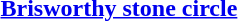<table border="0">
<tr>
<td></td>
<td><strong><a href='#'>Brisworthy stone circle</a></strong></td>
</tr>
</table>
